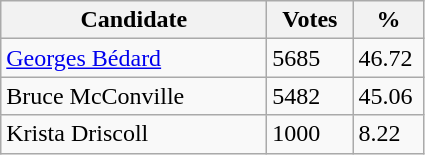<table class="wikitable">
<tr>
<th style="width: 170px">Candidate</th>
<th style="width: 50px">Votes</th>
<th style="width: 40px">%</th>
</tr>
<tr>
<td><a href='#'>Georges Bédard</a></td>
<td>5685</td>
<td>46.72</td>
</tr>
<tr>
<td>Bruce McConville</td>
<td>5482</td>
<td>45.06</td>
</tr>
<tr>
<td>Krista Driscoll</td>
<td>1000</td>
<td>8.22</td>
</tr>
</table>
